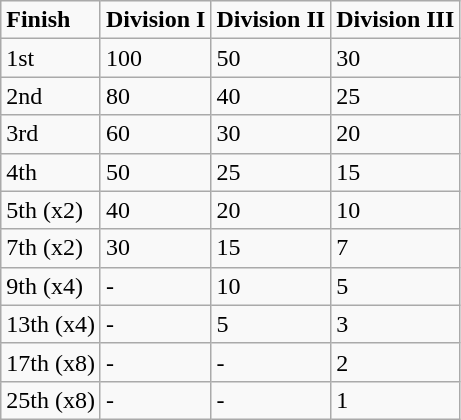<table class="wikitable">
<tr>
<td><strong>Finish</strong></td>
<td><strong>Division I</strong></td>
<td><strong>Division II</strong></td>
<td><strong>Division III</strong></td>
</tr>
<tr>
<td>1st</td>
<td>100</td>
<td>50</td>
<td>30</td>
</tr>
<tr>
<td>2nd</td>
<td>80</td>
<td>40</td>
<td>25</td>
</tr>
<tr>
<td>3rd</td>
<td>60</td>
<td>30</td>
<td>20</td>
</tr>
<tr>
<td>4th</td>
<td>50</td>
<td>25</td>
<td>15</td>
</tr>
<tr>
<td>5th (x2)</td>
<td>40</td>
<td>20</td>
<td>10</td>
</tr>
<tr>
<td>7th (x2)</td>
<td>30</td>
<td>15</td>
<td>7</td>
</tr>
<tr>
<td>9th (x4)</td>
<td>-</td>
<td>10</td>
<td>5</td>
</tr>
<tr>
<td>13th (x4)</td>
<td>-</td>
<td>5</td>
<td>3</td>
</tr>
<tr>
<td>17th (x8)</td>
<td>-</td>
<td>-</td>
<td>2</td>
</tr>
<tr>
<td>25th (x8)</td>
<td>-</td>
<td>-</td>
<td>1</td>
</tr>
</table>
